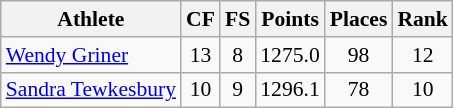<table class="wikitable" border="1" style="font-size:90%">
<tr>
<th>Athlete</th>
<th>CF</th>
<th>FS</th>
<th>Points</th>
<th>Places</th>
<th>Rank</th>
</tr>
<tr align=center>
<td align=left><a href='#'>Wendy Griner</a></td>
<td>13</td>
<td>8</td>
<td>1275.0</td>
<td>98</td>
<td>12</td>
</tr>
<tr align=center>
<td align=left><a href='#'>Sandra Tewkesbury</a></td>
<td>10</td>
<td>9</td>
<td>1296.1</td>
<td>78</td>
<td>10</td>
</tr>
</table>
